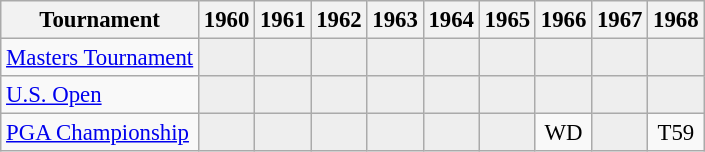<table class="wikitable" style="font-size:95%;text-align:center;">
<tr>
<th>Tournament</th>
<th>1960</th>
<th>1961</th>
<th>1962</th>
<th>1963</th>
<th>1964</th>
<th>1965</th>
<th>1966</th>
<th>1967</th>
<th>1968</th>
</tr>
<tr>
<td align=left><a href='#'>Masters Tournament</a></td>
<td style="background:#eeeeee;"></td>
<td style="background:#eeeeee;"></td>
<td style="background:#eeeeee;"></td>
<td style="background:#eeeeee;"></td>
<td style="background:#eeeeee;"></td>
<td style="background:#eeeeee;"></td>
<td style="background:#eeeeee;"></td>
<td style="background:#eeeeee;"></td>
<td style="background:#eeeeee;"></td>
</tr>
<tr>
<td align=left><a href='#'>U.S. Open</a></td>
<td style="background:#eeeeee;"></td>
<td style="background:#eeeeee;"></td>
<td style="background:#eeeeee;"></td>
<td style="background:#eeeeee;"></td>
<td style="background:#eeeeee;"></td>
<td style="background:#eeeeee;"></td>
<td style="background:#eeeeee;"></td>
<td style="background:#eeeeee;"></td>
<td style="background:#eeeeee;"></td>
</tr>
<tr>
<td align=left><a href='#'>PGA Championship</a></td>
<td style="background:#eeeeee;"></td>
<td style="background:#eeeeee;"></td>
<td style="background:#eeeeee;"></td>
<td style="background:#eeeeee;"></td>
<td style="background:#eeeeee;"></td>
<td style="background:#eeeeee;"></td>
<td>WD</td>
<td style="background:#eeeeee;"></td>
<td>T59</td>
</tr>
</table>
